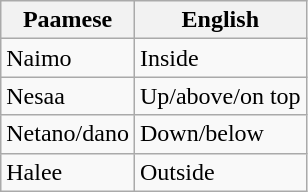<table class="wikitable">
<tr>
<th>Paamese</th>
<th>English</th>
</tr>
<tr>
<td>Naimo</td>
<td>Inside</td>
</tr>
<tr>
<td>Nesaa</td>
<td>Up/above/on top</td>
</tr>
<tr>
<td>Netano/dano</td>
<td>Down/below</td>
</tr>
<tr>
<td>Halee</td>
<td>Outside</td>
</tr>
</table>
